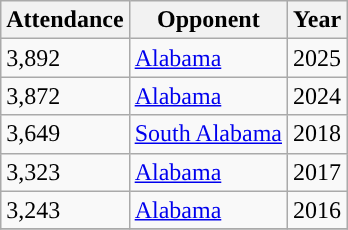<table class="wikitable">
<tr>
<th>Attendance</th>
<th>Opponent</th>
<th>Year</th>
</tr>
<tr>
<td>3,892</td>
<td><a href='#'>Alabama</a></td>
<td>2025</td>
</tr>
<tr>
<td>3,872</td>
<td><a href='#'>Alabama</a></td>
<td>2024</td>
</tr>
<tr>
<td>3,649</td>
<td><a href='#'>South Alabama</a></td>
<td>2018</td>
</tr>
<tr>
<td>3,323</td>
<td><a href='#'>Alabama</a></td>
<td>2017</td>
</tr>
<tr>
<td>3,243</td>
<td><a href='#'>Alabama</a></td>
<td>2016</td>
</tr>
<tr>
</tr>
</table>
